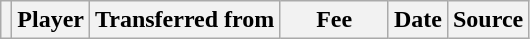<table class="wikitable plainrowheaders sortable">
<tr>
<th></th>
<th scope="col">Player</th>
<th>Transferred from</th>
<th style="width: 65px;">Fee</th>
<th scope="col">Date</th>
<th scope="col">Source</th>
</tr>
</table>
